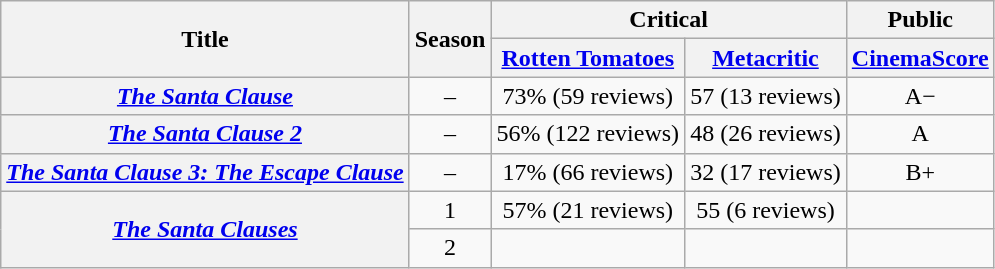<table class="wikitable plainrowheaders sortable" style="text-align: center;">
<tr>
<th scope="col" rowspan="2" class="unsortable">Title</th>
<th scope="col" rowspan="2" class="unsortable">Season</th>
<th scope="col" colspan="2">Critical</th>
<th scope="col">Public</th>
</tr>
<tr>
<th scope="col"><a href='#'>Rotten Tomatoes</a></th>
<th scope="col"><a href='#'>Metacritic</a></th>
<th scope="col"><a href='#'>CinemaScore</a></th>
</tr>
<tr>
<th scope="row"><em><a href='#'>The Santa Clause</a></em></th>
<td>–</td>
<td>73% (59 reviews)</td>
<td>57 (13 reviews)</td>
<td>A−</td>
</tr>
<tr>
<th scope="row"><em><a href='#'>The Santa Clause 2</a></em></th>
<td>–</td>
<td>56% (122 reviews)</td>
<td>48 (26 reviews)</td>
<td>A</td>
</tr>
<tr>
<th scope="row"><em><a href='#'>The Santa Clause 3: The Escape Clause</a></em></th>
<td>–</td>
<td>17% (66 reviews)</td>
<td>32 (17 reviews)</td>
<td>B+</td>
</tr>
<tr>
<th scope="row" rowspan="2"><em><a href='#'>The Santa Clauses</a></em></th>
<td>1</td>
<td>57% (21 reviews)</td>
<td>55 (6 reviews)</td>
<td></td>
</tr>
<tr>
<td>2</td>
<td></td>
<td></td>
<td></td>
</tr>
</table>
